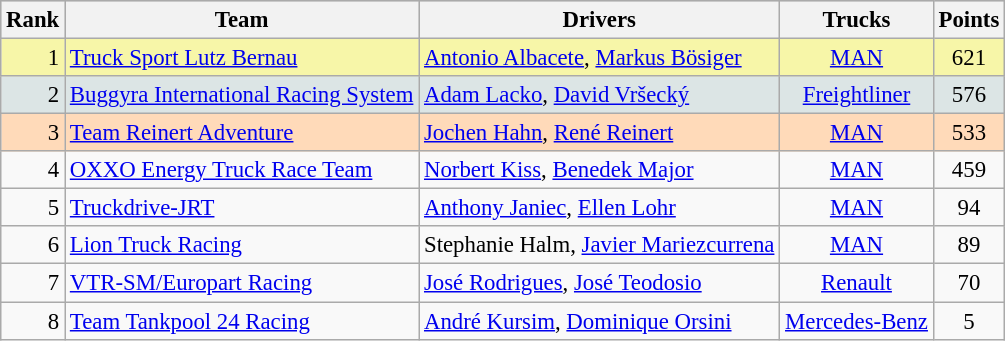<table class="wikitable" style=" font-size:95%;">
<tr style="background:#CCCCCC;">
<th>Rank</th>
<th>Team</th>
<th>Drivers</th>
<th>Trucks</th>
<th>Points</th>
</tr>
<tr style="background:#F7F6A8;">
<td align="right">1</td>
<td>  <a href='#'>Truck Sport Lutz Bernau</a></td>
<td> <a href='#'>Antonio Albacete</a>,  <a href='#'>Markus Bösiger</a></td>
<td align="center"><a href='#'>MAN</a></td>
<td align="center">621</td>
</tr>
<tr style="background:#DCE5E5;">
<td align="right">2</td>
<td> <a href='#'>Buggyra International Racing System</a></td>
<td> <a href='#'>Adam Lacko</a>,  <a href='#'>David Vršecký</a></td>
<td align="center"><a href='#'>Freightliner</a></td>
<td align="center">576</td>
</tr>
<tr style="background:#FFDAB9;">
<td align="right">3</td>
<td> <a href='#'>Team Reinert Adventure</a></td>
<td> <a href='#'>Jochen Hahn</a>,  <a href='#'>René Reinert</a></td>
<td align="center"><a href='#'>MAN</a></td>
<td align="center">533</td>
</tr>
<tr>
<td align="right">4</td>
<td> <a href='#'>OXXO Energy Truck Race Team</a></td>
<td> <a href='#'>Norbert Kiss</a>,  <a href='#'>Benedek Major</a></td>
<td align="center"><a href='#'>MAN</a></td>
<td align="center">459</td>
</tr>
<tr>
<td align="right">5</td>
<td> <a href='#'>Truckdrive-JRT</a></td>
<td> <a href='#'>Anthony Janiec</a>,  <a href='#'>Ellen Lohr</a></td>
<td align="center"><a href='#'>MAN</a></td>
<td align="center">94</td>
</tr>
<tr>
<td align="right">6</td>
<td> <a href='#'>Lion Truck Racing</a></td>
<td> Stephanie Halm,  <a href='#'>Javier Mariezcurrena</a></td>
<td align="center"><a href='#'>MAN</a></td>
<td align="center">89</td>
</tr>
<tr>
<td align="right">7</td>
<td> <a href='#'>VTR-SM/Europart Racing</a></td>
<td> <a href='#'>José Rodrigues</a>,  <a href='#'>José Teodosio</a></td>
<td align="center"><a href='#'>Renault</a></td>
<td align="center">70</td>
</tr>
<tr>
<td align="right">8</td>
<td> <a href='#'>Team Tankpool 24 Racing</a></td>
<td> <a href='#'>André Kursim</a>,  <a href='#'>Dominique Orsini</a></td>
<td align="center"><a href='#'>Mercedes-Benz</a></td>
<td align="center">5</td>
</tr>
</table>
